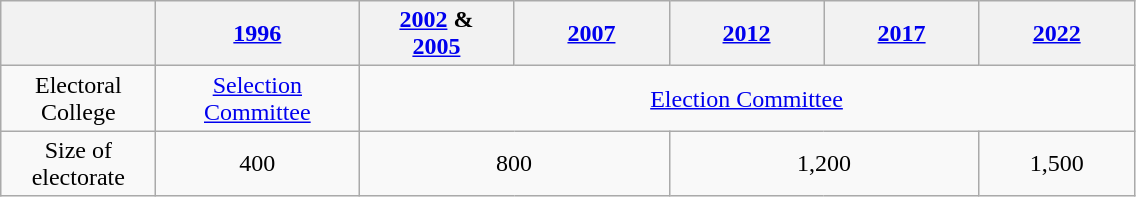<table class="wikitable" style="text-align: center;">
<tr>
<th style=width:6em></th>
<th style=width:8em><a href='#'>1996</a></th>
<th style=width:6em><a href='#'>2002</a> &<br> <a href='#'>2005</a></th>
<th style=width:6em><a href='#'>2007</a></th>
<th style=width:6em><a href='#'>2012</a></th>
<th style=width:6em><a href='#'>2017</a></th>
<th style=width:6em><a href='#'>2022</a></th>
</tr>
<tr>
<td>Electoral<br> College</td>
<td><a href='#'>Selection<br> Committee</a></td>
<td colspan="5"><a href='#'>Election Committee</a></td>
</tr>
<tr>
<td>Size of<br> electorate</td>
<td>400</td>
<td colspan="2">800</td>
<td colspan="2">1,200</td>
<td>1,500</td>
</tr>
</table>
